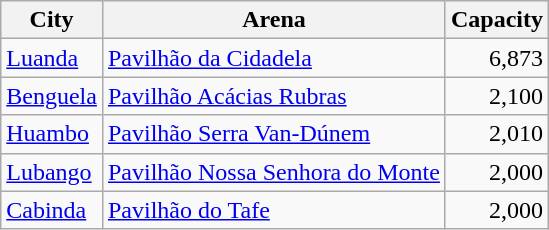<table class="wikitable">
<tr>
<th>City</th>
<th>Arena</th>
<th align="right">Capacity</th>
</tr>
<tr>
<td><a href='#'>Luanda</a></td>
<td><a href='#'>Pavilhão da Cidadela</a></td>
<td align="right">6,873</td>
</tr>
<tr>
<td><a href='#'>Benguela</a></td>
<td><a href='#'>Pavilhão Acácias Rubras</a></td>
<td align="right">2,100</td>
</tr>
<tr>
<td><a href='#'>Huambo</a></td>
<td><a href='#'>Pavilhão Serra Van-Dúnem</a></td>
<td align="right">2,010</td>
</tr>
<tr>
<td><a href='#'>Lubango</a></td>
<td><a href='#'>Pavilhão Nossa Senhora do Monte</a></td>
<td align="right">2,000</td>
</tr>
<tr>
<td><a href='#'>Cabinda</a></td>
<td><a href='#'>Pavilhão do Tafe</a></td>
<td align="right">2,000</td>
</tr>
</table>
